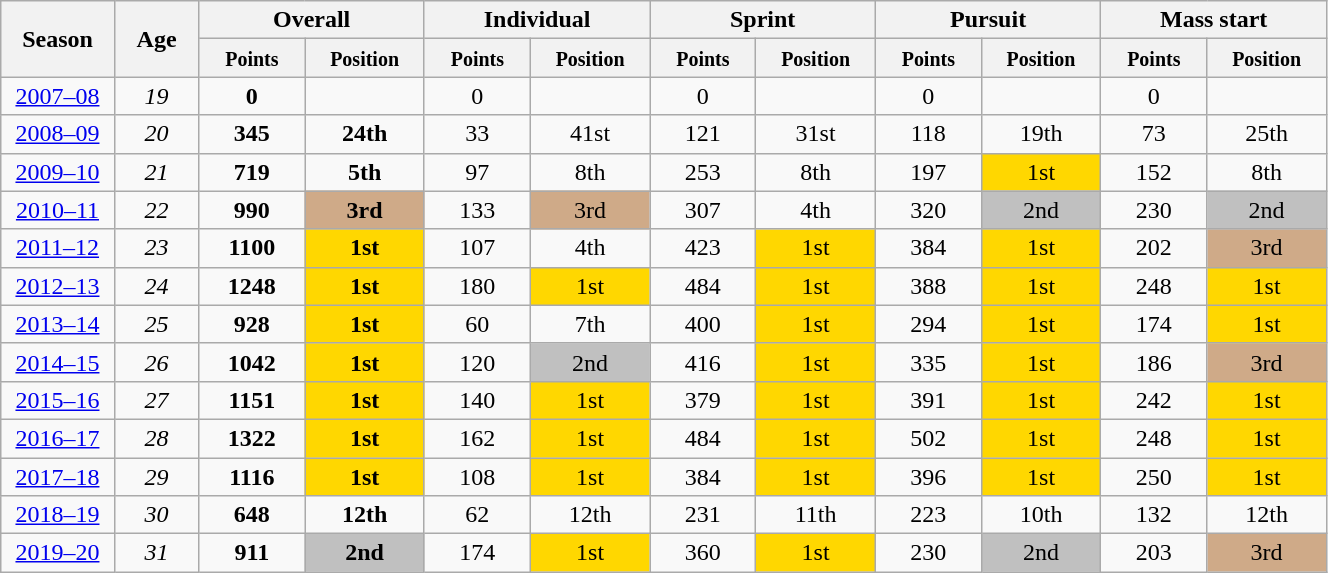<table class="wikitable" style="text-align:center;" width="70%">
<tr class="hintergrundfarbe5">
<th rowspan="2" style="width:4%;">Season</th>
<th rowspan="2" style="width:4%;">Age</th>
<th colspan="2">Overall</th>
<th colspan="2">Individual</th>
<th colspan="2">Sprint</th>
<th colspan="2">Pursuit</th>
<th colspan="2">Mass start</th>
</tr>
<tr class="hintergrundfarbe5">
<th style="width:5%;"><small>Points</small></th>
<th style="width:5%;"><small>Position</small></th>
<th style="width:5%;"><small>Points</small></th>
<th style="width:5%;"><small>Position</small></th>
<th style="width:5%;"><small>Points</small></th>
<th style="width:5%;"><small>Position</small></th>
<th style="width:5%;"><small>Points</small></th>
<th style="width:5%;"><small>Position</small></th>
<th style="width:5%;"><small>Points</small></th>
<th style="width:5%;"><small>Position</small></th>
</tr>
<tr>
<td><a href='#'>2007–08</a></td>
<td><em>19</em></td>
<td><strong>0</strong></td>
<td></td>
<td>0</td>
<td></td>
<td>0</td>
<td></td>
<td>0</td>
<td></td>
<td>0</td>
<td></td>
</tr>
<tr>
<td><a href='#'>2008–09</a></td>
<td><em>20</em></td>
<td><strong>345</strong></td>
<td><strong>24th</strong></td>
<td>33</td>
<td>41st</td>
<td>121</td>
<td>31st</td>
<td>118</td>
<td>19th</td>
<td>73</td>
<td>25th</td>
</tr>
<tr>
<td><a href='#'>2009–10</a></td>
<td><em>21</em></td>
<td><strong>719</strong></td>
<td><strong>5th</strong></td>
<td>97</td>
<td>8th</td>
<td>253</td>
<td>8th</td>
<td>197</td>
<td style="background:gold;">1st</td>
<td>152</td>
<td>8th</td>
</tr>
<tr>
<td><a href='#'>2010–11</a></td>
<td><em>22</em></td>
<td><strong>990</strong></td>
<td style="background:#cfaa88;"><strong>3rd</strong></td>
<td>133</td>
<td style="background:#cfaa88;">3rd</td>
<td>307</td>
<td>4th</td>
<td>320</td>
<td style="background:silver;">2nd</td>
<td>230</td>
<td style="background:silver;">2nd</td>
</tr>
<tr>
<td><a href='#'>2011–12</a></td>
<td><em>23</em></td>
<td><strong>1100</strong></td>
<td style="background:gold;"><strong>1st</strong></td>
<td>107</td>
<td>4th</td>
<td>423</td>
<td style="background:gold;">1st</td>
<td>384</td>
<td style="background:gold;">1st</td>
<td>202</td>
<td style="background:#cfaa88;">3rd</td>
</tr>
<tr>
<td><a href='#'>2012–13</a></td>
<td><em>24</em></td>
<td><strong>1248</strong></td>
<td style="background:gold;"><strong>1st</strong></td>
<td>180</td>
<td style="background:gold;">1st</td>
<td>484</td>
<td style="background:gold;">1st</td>
<td>388</td>
<td style="background:gold;">1st</td>
<td>248</td>
<td style="background:gold;">1st</td>
</tr>
<tr>
<td><a href='#'>2013–14</a></td>
<td><em>25</em></td>
<td><strong>928</strong></td>
<td style="background:gold;"><strong>1st</strong></td>
<td>60</td>
<td>7th</td>
<td>400</td>
<td style="background:gold;">1st</td>
<td>294</td>
<td style="background:gold;">1st</td>
<td>174</td>
<td style="background:gold;">1st</td>
</tr>
<tr>
<td><a href='#'>2014–15</a></td>
<td><em>26</em></td>
<td><strong>1042</strong></td>
<td style="background:gold;"><strong>1st</strong></td>
<td>120</td>
<td style="background:silver;">2nd</td>
<td>416</td>
<td style="background:gold;">1st</td>
<td>335</td>
<td style="background:gold;">1st</td>
<td>186</td>
<td style="background:#cfaa88;">3rd</td>
</tr>
<tr>
<td><a href='#'>2015–16</a></td>
<td><em>27</em></td>
<td><strong>1151</strong></td>
<td style="background:gold;"><strong>1st</strong></td>
<td>140</td>
<td style="background:gold;">1st</td>
<td>379</td>
<td style="background:gold;">1st</td>
<td>391</td>
<td style="background:gold;">1st</td>
<td>242</td>
<td style="background:gold;">1st</td>
</tr>
<tr>
<td><a href='#'>2016–17</a></td>
<td><em>28</em></td>
<td><strong>1322</strong></td>
<td style="background:gold;"><strong>1st</strong></td>
<td>162</td>
<td style="background:gold;">1st</td>
<td>484</td>
<td style="background:gold;">1st</td>
<td>502</td>
<td style="background:gold;">1st</td>
<td>248</td>
<td style="background:gold;">1st</td>
</tr>
<tr>
<td><a href='#'>2017–18</a></td>
<td><em>29</em></td>
<td><strong>1116</strong></td>
<td style="background:gold"><strong>1st</strong></td>
<td>108</td>
<td style="background:gold;">1st</td>
<td>384</td>
<td style="background:gold">1st</td>
<td>396</td>
<td style="background:gold">1st</td>
<td>250</td>
<td style="background:gold">1st</td>
</tr>
<tr>
<td><a href='#'>2018–19</a></td>
<td><em>30</em></td>
<td><strong>648</strong></td>
<td><strong>12th</strong></td>
<td>62</td>
<td>12th</td>
<td>231</td>
<td>11th</td>
<td>223</td>
<td>10th</td>
<td>132</td>
<td>12th</td>
</tr>
<tr>
<td><a href='#'>2019–20</a></td>
<td><em>31</em></td>
<td><strong>911</strong></td>
<td style="background:silver;"><strong>2nd</strong></td>
<td>174</td>
<td style="background:gold;">1st</td>
<td>360</td>
<td style="background:gold;">1st</td>
<td>230</td>
<td style="background:silver;">2nd</td>
<td>203</td>
<td style="background:#cfaa88;">3rd</td>
</tr>
</table>
